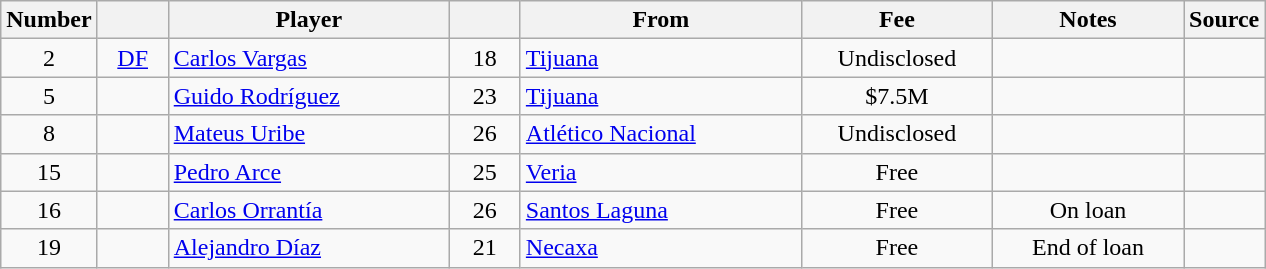<table class="wikitable sortable">
<tr>
<th style="width:40px;">Number</th>
<th style="width:40px;"></th>
<th style="width:180px;">Player</th>
<th style="width:40px;"></th>
<th style="width:180px;">From</th>
<th class="unsortable" style="width:120px;">Fee</th>
<th class="unsortable" style="width:120px;">Notes</th>
<th style="width:20px;">Source</th>
</tr>
<tr>
<td align=center>2</td>
<td align="center"><a href='#'>DF</a></td>
<td> <a href='#'>Carlos Vargas</a></td>
<td align="center">18</td>
<td> <a href='#'>Tijuana</a></td>
<td align="center">Undisclosed</td>
<td align="center"></td>
<td></td>
</tr>
<tr>
<td align=center>5</td>
<td align="center"></td>
<td> <a href='#'>Guido Rodríguez</a></td>
<td align="center">23</td>
<td> <a href='#'>Tijuana</a></td>
<td align="center">$7.5M</td>
<td align="center"></td>
<td></td>
</tr>
<tr>
<td align=center>8</td>
<td align="center"></td>
<td> <a href='#'>Mateus Uribe</a></td>
<td align="center">26</td>
<td> <a href='#'>Atlético Nacional</a></td>
<td align="center">Undisclosed</td>
<td align="center"></td>
<td></td>
</tr>
<tr>
<td align=center>15</td>
<td align="center"></td>
<td> <a href='#'>Pedro Arce</a></td>
<td align="center">25</td>
<td> <a href='#'>Veria</a></td>
<td align="center">Free</td>
<td align="center"></td>
<td></td>
</tr>
<tr>
<td align=center>16</td>
<td align="center"></td>
<td> <a href='#'>Carlos Orrantía</a></td>
<td align="center">26</td>
<td> <a href='#'>Santos Laguna</a></td>
<td align="center">Free</td>
<td align="center">On loan</td>
<td></td>
</tr>
<tr>
<td align=center>19</td>
<td align="center"></td>
<td> <a href='#'>Alejandro Díaz</a></td>
<td align="center">21</td>
<td> <a href='#'>Necaxa</a></td>
<td align="center">Free</td>
<td align="center">End of loan</td>
<td></td>
</tr>
</table>
